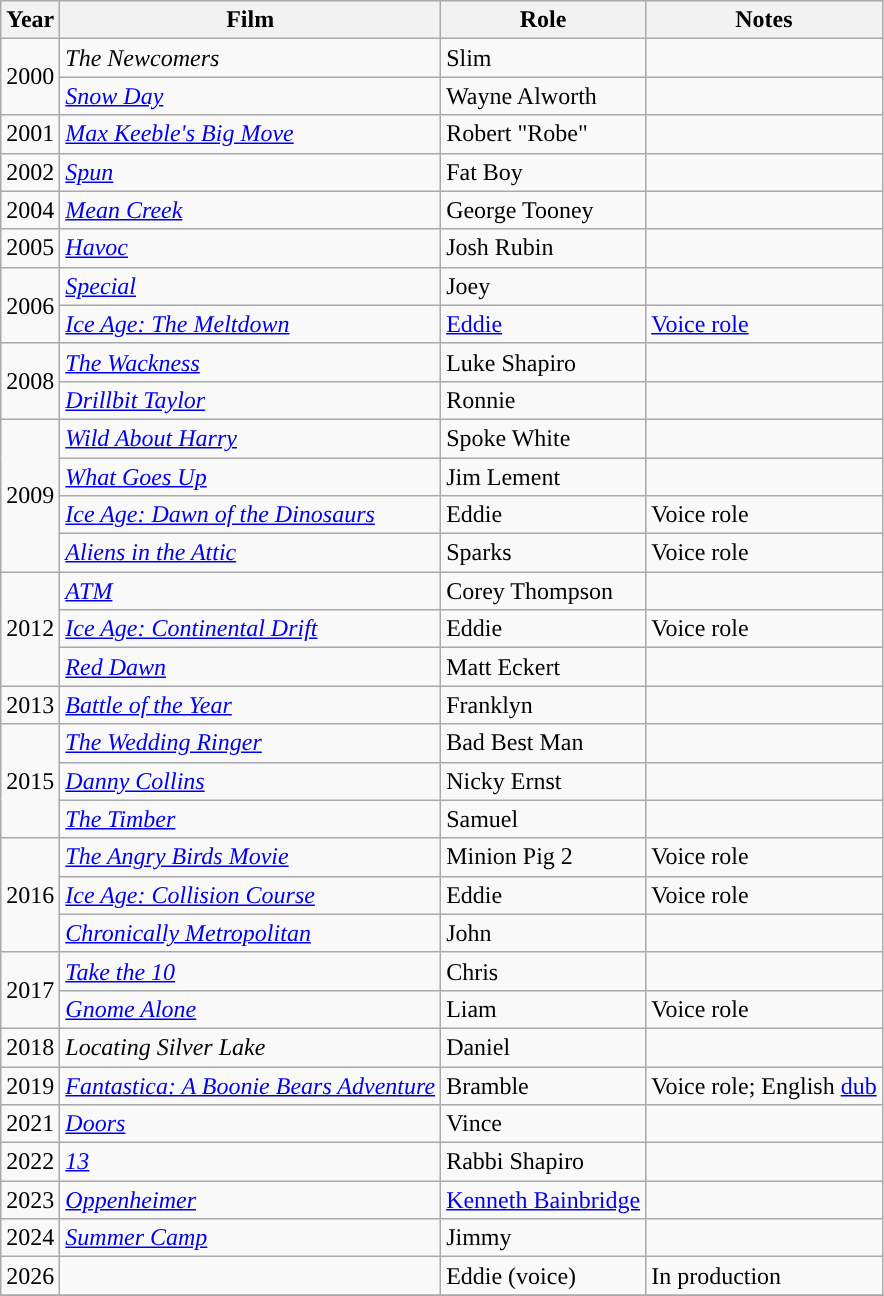<table class="wikitable sortable">
<tr>
<th>Year</th>
<th>Film</th>
<th>Role</th>
<th class = "unsortable">Notes</th>
</tr>
<tr>
<td rowspan="2">2000</td>
<td><em>The Newcomers</em></td>
<td>Slim</td>
<td></td>
</tr>
<tr>
<td><em><a href='#'>Snow Day</a></em></td>
<td>Wayne Alworth</td>
<td></td>
</tr>
<tr>
<td>2001</td>
<td><em><a href='#'>Max Keeble's Big Move</a></em></td>
<td>Robert "Robe"</td>
<td></td>
</tr>
<tr>
<td>2002</td>
<td><em><a href='#'>Spun</a></em></td>
<td>Fat Boy</td>
<td></td>
</tr>
<tr>
<td>2004</td>
<td><em><a href='#'>Mean Creek</a></em></td>
<td>George Tooney</td>
<td></td>
</tr>
<tr>
<td>2005</td>
<td><em><a href='#'>Havoc</a></em></td>
<td>Josh Rubin</td>
<td></td>
</tr>
<tr>
<td rowspan="2">2006</td>
<td><em><a href='#'>Special</a></em></td>
<td>Joey</td>
<td></td>
</tr>
<tr>
<td><em><a href='#'>Ice Age: The Meltdown</a></em></td>
<td><a href='#'>Eddie</a></td>
<td><a href='#'>Voice role</a></td>
</tr>
<tr>
<td rowspan="2”">2008</td>
<td><em><a href='#'>The Wackness</a></em></td>
<td>Luke Shapiro</td>
<td></td>
</tr>
<tr>
<td><em><a href='#'>Drillbit Taylor</a></em></td>
<td>Ronnie</td>
<td></td>
</tr>
<tr>
<td rowspan="4">2009</td>
<td><em><a href='#'>Wild About Harry</a></em></td>
<td>Spoke White</td>
<td></td>
</tr>
<tr>
<td><em><a href='#'>What Goes Up</a></em></td>
<td>Jim Lement</td>
<td></td>
</tr>
<tr>
<td><em><a href='#'>Ice Age: Dawn of the Dinosaurs</a></em></td>
<td>Eddie</td>
<td>Voice role</td>
</tr>
<tr>
<td><em><a href='#'>Aliens in the Attic</a></em></td>
<td>Sparks</td>
<td>Voice role</td>
</tr>
<tr>
<td rowspan="3">2012</td>
<td><em><a href='#'>ATM</a></em></td>
<td>Corey Thompson</td>
<td></td>
</tr>
<tr>
<td><em><a href='#'>Ice Age: Continental Drift</a></em></td>
<td>Eddie</td>
<td>Voice role</td>
</tr>
<tr>
<td><em><a href='#'>Red Dawn</a></em></td>
<td>Matt Eckert</td>
<td></td>
</tr>
<tr>
<td>2013</td>
<td><em><a href='#'>Battle of the Year</a></em></td>
<td>Franklyn</td>
<td></td>
</tr>
<tr>
<td rowspan="3">2015</td>
<td><em><a href='#'>The Wedding Ringer</a></em></td>
<td>Bad Best Man</td>
<td></td>
</tr>
<tr>
<td><em><a href='#'>Danny Collins</a></em></td>
<td>Nicky Ernst</td>
<td></td>
</tr>
<tr>
<td><em><a href='#'>The Timber</a></em></td>
<td>Samuel</td>
<td></td>
</tr>
<tr>
<td rowspan="3">2016</td>
<td><em><a href='#'>The Angry Birds Movie</a></em></td>
<td>Minion Pig 2</td>
<td>Voice role</td>
</tr>
<tr>
<td><em><a href='#'>Ice Age: Collision Course</a></em></td>
<td>Eddie</td>
<td>Voice role</td>
</tr>
<tr>
<td><em><a href='#'>Chronically Metropolitan</a></em></td>
<td>John</td>
<td></td>
</tr>
<tr>
<td rowspan="2">2017</td>
<td><em><a href='#'>Take the 10</a></em></td>
<td>Chris</td>
<td></td>
</tr>
<tr>
<td><em><a href='#'>Gnome Alone</a></em></td>
<td>Liam</td>
<td>Voice role</td>
</tr>
<tr>
<td rowspan="1">2018</td>
<td><em>Locating Silver Lake</em></td>
<td>Daniel</td>
<td></td>
</tr>
<tr>
<td rowspan="1">2019</td>
<td><em><a href='#'>Fantastica: A Boonie Bears Adventure</a></em></td>
<td>Bramble</td>
<td>Voice role; English <a href='#'>dub</a></td>
</tr>
<tr>
<td>2021</td>
<td><em><a href='#'>Doors</a></em></td>
<td>Vince</td>
<td></td>
</tr>
<tr>
<td>2022</td>
<td><em><a href='#'>13</a></em></td>
<td>Rabbi Shapiro</td>
<td></td>
</tr>
<tr>
<td>2023</td>
<td><em><a href='#'>Oppenheimer</a></em></td>
<td><a href='#'>Kenneth Bainbridge</a></td>
<td></td>
</tr>
<tr>
<td>2024</td>
<td><em><a href='#'>Summer Camp</a></em></td>
<td>Jimmy</td>
<td></td>
</tr>
<tr>
<td>2026</td>
<td></td>
<td>Eddie (voice)</td>
<td>In production</td>
</tr>
<tr>
</tr>
</table>
